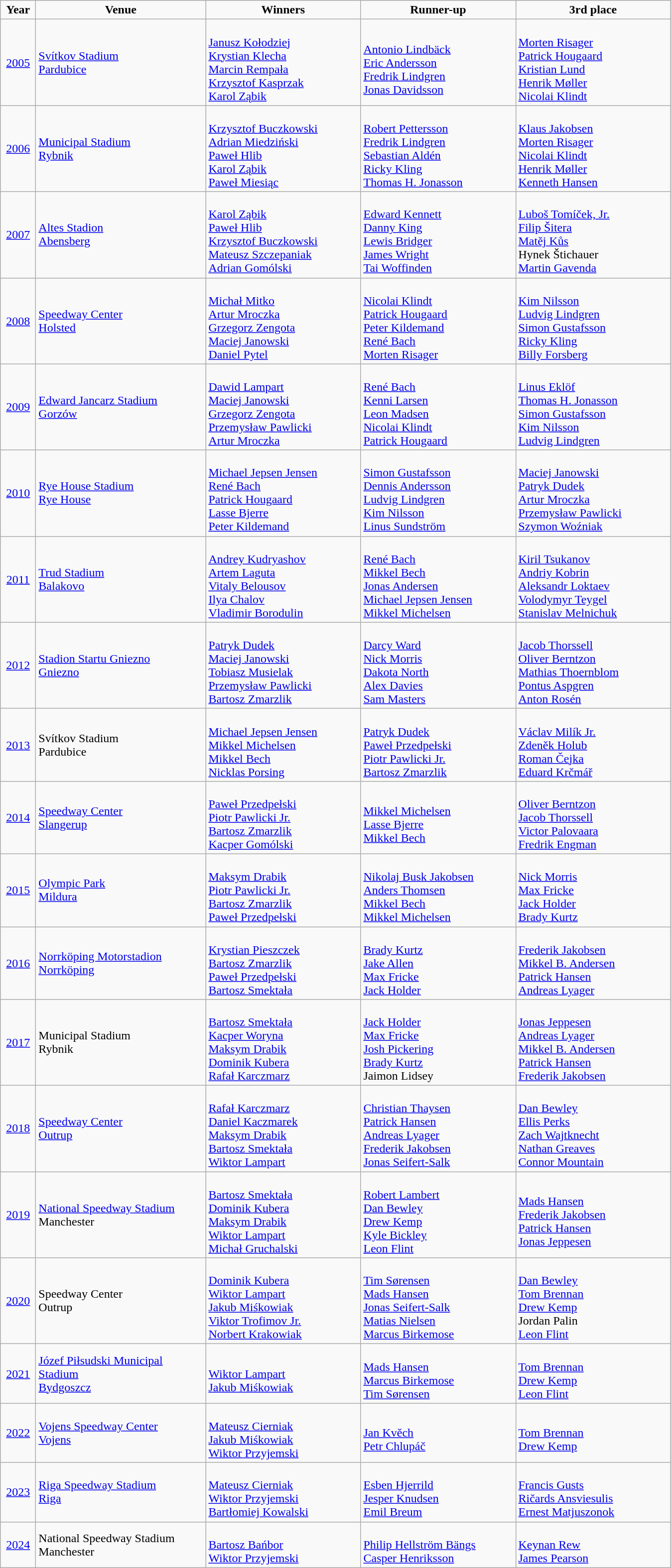<table class="wikitable">
<tr align=center>
<td width=40px  ><strong>Year</strong></td>
<td width=220px ><strong>Venue</strong></td>
<td width=200px ><strong>Winners</strong></td>
<td width=200px ><strong>Runner-up</strong></td>
<td width=200px ><strong>3rd place</strong></td>
</tr>
<tr>
<td align=center><a href='#'>2005</a></td>
<td> <a href='#'>Svítkov Stadium</a><br><a href='#'>Pardubice</a></td>
<td><br><a href='#'>Janusz Kołodziej</a><br><a href='#'>Krystian Klecha</a><br><a href='#'>Marcin Rempała</a><br><a href='#'>Krzysztof Kasprzak</a><br><a href='#'>Karol Ząbik</a></td>
<td><br><a href='#'>Antonio Lindbäck</a><br><a href='#'>Eric Andersson</a><br><a href='#'>Fredrik Lindgren</a><br><a href='#'>Jonas Davidsson</a></td>
<td><br><a href='#'>Morten Risager</a><br><a href='#'>Patrick Hougaard</a><br><a href='#'>Kristian Lund</a><br><a href='#'>Henrik Møller</a><br><a href='#'>Nicolai Klindt</a></td>
</tr>
<tr>
<td align=center><a href='#'>2006</a></td>
<td> <a href='#'>Municipal Stadium</a><br><a href='#'>Rybnik</a></td>
<td> <br><a href='#'>Krzysztof Buczkowski</a><br><a href='#'>Adrian Miedziński</a><br><a href='#'>Paweł Hlib</a><br><a href='#'>Karol Ząbik</a><br><a href='#'>Paweł Miesiąc</a></td>
<td><br><a href='#'>Robert Pettersson</a><br><a href='#'>Fredrik Lindgren</a><br><a href='#'>Sebastian Aldén</a><br><a href='#'>Ricky Kling</a><br><a href='#'>Thomas H. Jonasson</a></td>
<td> <br><a href='#'>Klaus Jakobsen</a><br><a href='#'>Morten Risager</a><br><a href='#'>Nicolai Klindt</a><br><a href='#'>Henrik Møller</a><br><a href='#'>Kenneth Hansen</a></td>
</tr>
<tr>
<td align=center><a href='#'>2007</a></td>
<td> <a href='#'>Altes Stadion</a><br><a href='#'>Abensberg</a></td>
<td><br><a href='#'>Karol Ząbik</a><br><a href='#'>Paweł Hlib</a><br><a href='#'>Krzysztof Buczkowski</a><br><a href='#'>Mateusz Szczepaniak</a><br><a href='#'>Adrian Gomólski</a></td>
<td> <br><a href='#'>Edward Kennett</a><br><a href='#'>Danny King</a><br><a href='#'>Lewis Bridger</a><br><a href='#'>James Wright</a><br><a href='#'>Tai Woffinden</a></td>
<td><br><a href='#'>Luboš Tomíček, Jr.</a><br><a href='#'>Filip Šitera</a><br><a href='#'>Matěj Kůs</a><br>Hynek Štichauer<br><a href='#'>Martin Gavenda</a></td>
</tr>
<tr>
<td align=center><a href='#'>2008</a></td>
<td> <a href='#'>Speedway Center</a><br><a href='#'>Holsted</a></td>
<td> <br><a href='#'>Michał Mitko</a><br><a href='#'>Artur Mroczka</a><br><a href='#'>Grzegorz Zengota</a><br><a href='#'>Maciej Janowski</a><br><a href='#'>Daniel Pytel</a></td>
<td> <br><a href='#'>Nicolai Klindt</a><br><a href='#'>Patrick Hougaard</a><br><a href='#'>Peter Kildemand</a><br><a href='#'>René Bach</a><br><a href='#'>Morten Risager</a></td>
<td><br><a href='#'>Kim Nilsson</a><br><a href='#'>Ludvig Lindgren</a><br><a href='#'>Simon Gustafsson</a><br><a href='#'>Ricky Kling</a><br><a href='#'>Billy Forsberg</a></td>
</tr>
<tr>
<td align=center><a href='#'>2009</a></td>
<td> <a href='#'>Edward Jancarz Stadium</a><br><a href='#'>Gorzów</a></td>
<td><br><a href='#'>Dawid Lampart</a><br><a href='#'>Maciej Janowski</a><br><a href='#'>Grzegorz Zengota</a><br><a href='#'>Przemysław Pawlicki</a><br><a href='#'>Artur Mroczka</a></td>
<td> <br><a href='#'>René Bach</a><br><a href='#'>Kenni Larsen</a><br><a href='#'>Leon Madsen</a><br><a href='#'>Nicolai Klindt</a><br><a href='#'>Patrick Hougaard</a></td>
<td> <br><a href='#'>Linus Eklöf</a><br><a href='#'>Thomas H. Jonasson</a><br><a href='#'>Simon Gustafsson</a><br><a href='#'>Kim Nilsson</a><br><a href='#'>Ludvig Lindgren</a></td>
</tr>
<tr>
<td align=center><a href='#'>2010</a></td>
<td> <a href='#'>Rye House Stadium</a><br><a href='#'>Rye House</a></td>
<td><br><a href='#'>Michael Jepsen Jensen</a><br><a href='#'>René Bach</a><br><a href='#'>Patrick Hougaard</a><br><a href='#'>Lasse Bjerre</a><br><a href='#'>Peter Kildemand</a></td>
<td> <br><a href='#'>Simon Gustafsson</a><br><a href='#'>Dennis Andersson</a><br><a href='#'>Ludvig Lindgren</a><br><a href='#'>Kim Nilsson</a><br><a href='#'>Linus Sundström</a></td>
<td> <br><a href='#'>Maciej Janowski</a><br><a href='#'>Patryk Dudek</a><br><a href='#'>Artur Mroczka</a><br><a href='#'>Przemysław Pawlicki</a><br><a href='#'>Szymon Woźniak</a></td>
</tr>
<tr>
<td align=center><a href='#'>2011</a></td>
<td> <a href='#'>Trud Stadium</a><br><a href='#'>Balakovo</a></td>
<td><br><a href='#'>Andrey Kudryashov</a><br><a href='#'>Artem Laguta</a><br><a href='#'>Vitaly Belousov</a><br><a href='#'>Ilya Chalov</a><br><a href='#'>Vladimir Borodulin</a></td>
<td> <br><a href='#'>René Bach</a><br><a href='#'>Mikkel Bech</a><br><a href='#'>Jonas Andersen</a><br><a href='#'>Michael Jepsen Jensen</a><br><a href='#'>Mikkel Michelsen</a></td>
<td><br><a href='#'>Kiril Tsukanov</a><br><a href='#'>Andriy Kobrin</a><br><a href='#'>Aleksandr Loktaev</a><br><a href='#'>Volodymyr Teygel</a><br><a href='#'>Stanislav Melnichuk</a></td>
</tr>
<tr>
<td align=center><a href='#'>2012</a></td>
<td> <a href='#'>Stadion Startu Gniezno</a><br><a href='#'>Gniezno</a></td>
<td> <br><a href='#'>Patryk Dudek</a><br><a href='#'>Maciej Janowski</a><br><a href='#'>Tobiasz Musielak</a><br><a href='#'>Przemysław Pawlicki</a><br><a href='#'>Bartosz Zmarzlik</a></td>
<td> <br><a href='#'>Darcy Ward</a><br><a href='#'>Nick Morris</a><br><a href='#'>Dakota North</a><br><a href='#'>Alex Davies</a><br><a href='#'>Sam Masters</a></td>
<td> <br><a href='#'>Jacob Thorssell</a><br><a href='#'>Oliver Berntzon</a><br><a href='#'>Mathias Thoernblom</a><br><a href='#'>Pontus Aspgren</a><br><a href='#'>Anton Rosén</a></td>
</tr>
<tr>
<td align=center><a href='#'>2013</a></td>
<td> Svítkov Stadium<br>Pardubice</td>
<td><br><a href='#'>Michael Jepsen Jensen</a><br><a href='#'>Mikkel Michelsen</a><br><a href='#'>Mikkel Bech</a><br><a href='#'>Nicklas Porsing</a></td>
<td> <br><a href='#'>Patryk Dudek</a><br><a href='#'>Paweł Przedpełski</a><br><a href='#'>Piotr Pawlicki Jr.</a><br><a href='#'>Bartosz Zmarzlik</a></td>
<td> <br><a href='#'>Václav Milík Jr.</a><br><a href='#'>Zdeněk Holub</a><br><a href='#'>Roman Čejka</a><br><a href='#'>Eduard Krčmář</a></td>
</tr>
<tr>
<td align=center><a href='#'>2014</a></td>
<td> <a href='#'>Speedway Center</a><br><a href='#'>Slangerup</a></td>
<td> <br><a href='#'>Paweł Przedpełski</a><br><a href='#'>Piotr Pawlicki Jr.</a><br><a href='#'>Bartosz Zmarzlik</a><br><a href='#'>Kacper Gomólski</a></td>
<td> <br><a href='#'>Mikkel Michelsen</a><br><a href='#'>Lasse Bjerre</a><br><a href='#'>Mikkel Bech</a></td>
<td> <br><a href='#'>Oliver Berntzon</a><br><a href='#'>Jacob Thorssell</a><br><a href='#'>Victor Palovaara</a><br><a href='#'>Fredrik Engman</a></td>
</tr>
<tr>
<td align=center><a href='#'>2015</a></td>
<td> <a href='#'>Olympic Park</a><br><a href='#'>Mildura</a></td>
<td> <br><a href='#'>Maksym Drabik</a><br><a href='#'>Piotr Pawlicki Jr.</a><br><a href='#'>Bartosz Zmarzlik</a><br><a href='#'>Paweł Przedpełski</a></td>
<td> <br><a href='#'>Nikolaj Busk Jakobsen</a><br><a href='#'>Anders Thomsen</a><br><a href='#'>Mikkel Bech</a><br><a href='#'>Mikkel Michelsen</a></td>
<td> <br><a href='#'>Nick Morris</a><br><a href='#'>Max Fricke</a><br><a href='#'>Jack Holder</a><br><a href='#'>Brady Kurtz</a></td>
</tr>
<tr>
<td align=center><a href='#'>2016</a></td>
<td> <a href='#'>Norrköping Motorstadion</a><br><a href='#'>Norrköping</a></td>
<td> <br><a href='#'>Krystian Pieszczek</a><br><a href='#'>Bartosz Zmarzlik</a><br><a href='#'>Paweł Przedpełski</a><br><a href='#'>Bartosz Smektała</a></td>
<td><br><a href='#'>Brady Kurtz</a><br><a href='#'>Jake Allen</a><br><a href='#'>Max Fricke</a><br><a href='#'>Jack Holder</a></td>
<td> <br><a href='#'>Frederik Jakobsen</a><br><a href='#'>Mikkel B. Andersen</a><br><a href='#'>Patrick Hansen</a><br><a href='#'>Andreas Lyager</a></td>
</tr>
<tr>
<td align=center><a href='#'>2017</a></td>
<td> Municipal Stadium<br>Rybnik</td>
<td> <br><a href='#'>Bartosz Smektała</a><br><a href='#'>Kacper Woryna</a><br><a href='#'>Maksym Drabik</a><br><a href='#'>Dominik Kubera</a><br><a href='#'>Rafał Karczmarz</a></td>
<td> <br><a href='#'>Jack Holder</a><br><a href='#'>Max Fricke</a><br><a href='#'>Josh Pickering</a><br><a href='#'>Brady Kurtz</a><br>Jaimon Lidsey</td>
<td> <br><a href='#'>Jonas Jeppesen</a><br><a href='#'>Andreas Lyager</a><br><a href='#'>Mikkel B. Andersen</a><br><a href='#'>Patrick Hansen</a><br><a href='#'>Frederik Jakobsen</a></td>
</tr>
<tr>
<td align=center><a href='#'>2018</a></td>
<td> <a href='#'>Speedway Center</a><br><a href='#'>Outrup</a></td>
<td> <br><a href='#'>Rafał Karczmarz</a><br><a href='#'>Daniel Kaczmarek</a><br><a href='#'>Maksym Drabik</a><br><a href='#'>Bartosz Smektała</a><br><a href='#'>Wiktor Lampart</a></td>
<td> <br><a href='#'>Christian Thaysen</a><br><a href='#'>Patrick Hansen</a><br><a href='#'>Andreas Lyager</a><br><a href='#'>Frederik Jakobsen</a><br><a href='#'>Jonas Seifert-Salk</a></td>
<td> <br><a href='#'>Dan Bewley</a><br><a href='#'>Ellis Perks</a><br><a href='#'>Zach Wajtknecht</a><br><a href='#'>Nathan Greaves</a><br><a href='#'>Connor Mountain</a></td>
</tr>
<tr>
<td align=center><a href='#'>2019</a></td>
<td> <a href='#'>National Speedway Stadium</a><br>Manchester</td>
<td> <br><a href='#'>Bartosz Smektała</a><br><a href='#'>Dominik Kubera</a><br><a href='#'>Maksym Drabik</a><br><a href='#'>Wiktor Lampart</a><br><a href='#'>Michał Gruchalski</a></td>
<td> <br><a href='#'>Robert Lambert</a><br><a href='#'>Dan Bewley</a><br><a href='#'>Drew Kemp</a><br><a href='#'>Kyle Bickley</a><br><a href='#'>Leon Flint</a></td>
<td><br><a href='#'>Mads Hansen</a><br><a href='#'>Frederik Jakobsen</a><br><a href='#'>Patrick Hansen</a><br><a href='#'>Jonas Jeppesen</a></td>
</tr>
<tr>
<td align=center><a href='#'>2020</a></td>
<td> Speedway Center<br>Outrup</td>
<td> <br><a href='#'>Dominik Kubera</a><br><a href='#'>Wiktor Lampart</a><br><a href='#'>Jakub Miśkowiak</a><br><a href='#'>Viktor Trofimov Jr.</a><br><a href='#'>Norbert Krakowiak</a></td>
<td> <br><a href='#'>Tim Sørensen</a><br><a href='#'>Mads Hansen</a><br><a href='#'>Jonas Seifert-Salk</a><br><a href='#'>Matias Nielsen</a><br><a href='#'>Marcus Birkemose</a></td>
<td> <br><a href='#'>Dan Bewley</a><br><a href='#'>Tom Brennan</a><br><a href='#'>Drew Kemp</a><br>Jordan Palin<br><a href='#'>Leon Flint</a></td>
</tr>
<tr>
<td align=center><a href='#'>2021</a></td>
<td> <a href='#'>Józef Piłsudski Municipal Stadium</a><br><a href='#'>Bydgoszcz</a></td>
<td> <br><a href='#'>Wiktor Lampart</a><br><a href='#'>Jakub Miśkowiak</a></td>
<td> <br><a href='#'>Mads Hansen</a><br><a href='#'>Marcus Birkemose</a><br><a href='#'>Tim Sørensen</a></td>
<td> <br><a href='#'>Tom Brennan</a><br><a href='#'>Drew Kemp</a><br><a href='#'>Leon Flint</a></td>
</tr>
<tr>
<td align=center><a href='#'>2022</a></td>
<td> <a href='#'>Vojens Speedway Center</a><br><a href='#'>Vojens</a></td>
<td> <br><a href='#'>Mateusz Cierniak</a><br><a href='#'>Jakub Miśkowiak</a><br><a href='#'>Wiktor Przyjemski</a></td>
<td> <br><a href='#'>Jan Kvěch</a><br><a href='#'>Petr Chlupáč</a></td>
<td> <br><a href='#'>Tom Brennan</a><br><a href='#'>Drew Kemp</a></td>
</tr>
<tr>
<td align=center><a href='#'>2023</a></td>
<td> <a href='#'>Riga Speedway Stadium</a><br><a href='#'>Riga</a></td>
<td><br><a href='#'>Mateusz Cierniak</a><br><a href='#'>Wiktor Przyjemski</a><br><a href='#'>Bartłomiej Kowalski</a></td>
<td> <br><a href='#'>Esben Hjerrild</a><br><a href='#'>Jesper Knudsen</a><br><a href='#'>Emil Breum</a></td>
<td> <br><a href='#'>Francis Gusts</a><br><a href='#'>Ričards Ansviesulis</a><br><a href='#'>Ernest Matjuszonok</a></td>
</tr>
<tr>
<td align=center><a href='#'>2024</a></td>
<td> National Speedway Stadium<br>Manchester</td>
<td><br><a href='#'>Bartosz Bańbor</a><br><a href='#'>Wiktor Przyjemski</a></td>
<td> <br><a href='#'>Philip Hellström Bängs</a><br><a href='#'>Casper Henriksson</a></td>
<td> <br><a href='#'>Keynan Rew</a><br><a href='#'>James Pearson</a></td>
</tr>
</table>
